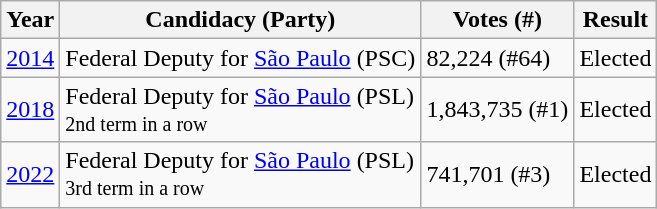<table class="wikitable sortable">
<tr>
<th>Year</th>
<th>Candidacy (Party)</th>
<th>Votes (#)</th>
<th>Result</th>
</tr>
<tr>
<td><a href='#'>2014</a></td>
<td>Federal Deputy for <a href='#'>São Paulo</a> (PSC)</td>
<td>82,224 (#64)</td>
<td>Elected</td>
</tr>
<tr>
<td><a href='#'>2018</a></td>
<td>Federal Deputy for <a href='#'>São Paulo</a> (PSL)<br><small>2nd term in a row</small></td>
<td>1,843,735 (#1)</td>
<td>Elected</td>
</tr>
<tr>
<td><a href='#'>2022</a></td>
<td>Federal Deputy for <a href='#'>São Paulo</a> (PSL)<br><small>3rd term in a row</small></td>
<td>741,701 (#3)</td>
<td>Elected</td>
</tr>
</table>
